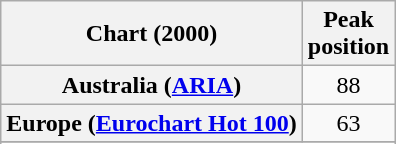<table class="wikitable sortable plainrowheaders" style="text-align:center">
<tr>
<th>Chart (2000)</th>
<th>Peak<br>position</th>
</tr>
<tr>
<th scope="row">Australia (<a href='#'>ARIA</a>)</th>
<td>88</td>
</tr>
<tr>
<th scope="row">Europe (<a href='#'>Eurochart Hot 100</a>)</th>
<td>63</td>
</tr>
<tr>
</tr>
<tr>
</tr>
<tr>
</tr>
</table>
